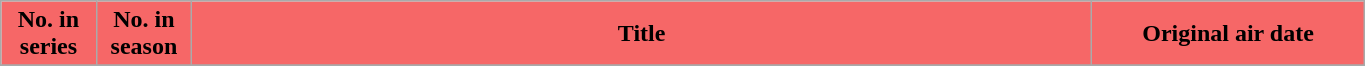<table class="wikitable plainrowheaders" style="width:72%;">
<tr>
<th scope="col" style="background-color: #F66767; color: #000000;" width=7%>No. in<br>series</th>
<th scope="col" style="background-color: #F66767; color: #000000;" width=7%>No. in<br>season</th>
<th scope="col" style="background-color: #F66767; color: #000000;">Title</th>
<th scope="col" style="background-color: #F66767; color: #000000;" width=20%>Original air date</th>
</tr>
<tr>
</tr>
</table>
